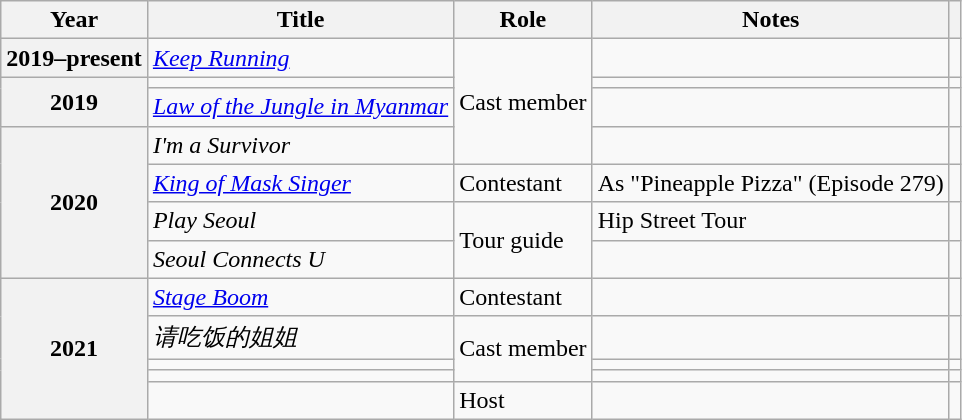<table class="wikitable plainrowheaders sortable">
<tr>
<th scope="col">Year</th>
<th scope="col">Title</th>
<th scope="col">Role</th>
<th scope="col">Notes</th>
<th scope="col" class="unsortable"></th>
</tr>
<tr>
<th scope="row">2019–present</th>
<td><em><a href='#'>Keep Running</a></em></td>
<td rowspan="4">Cast member</td>
<td></td>
<td style="text-align:center"></td>
</tr>
<tr>
<th scope="row" rowspan="2">2019</th>
<td><em></em></td>
<td></td>
<td style="text-align:center"></td>
</tr>
<tr>
<td><em><a href='#'>Law of the Jungle in Myanmar</a></em></td>
<td></td>
<td style="text-align:center"></td>
</tr>
<tr>
<th scope="row" rowspan="4">2020</th>
<td><em>I'm a Survivor</em></td>
<td></td>
<td style="text-align:center"></td>
</tr>
<tr>
<td><em><a href='#'>King of Mask Singer</a></em></td>
<td>Contestant</td>
<td>As "Pineapple Pizza" (Episode 279)</td>
<td style="text-align:center"></td>
</tr>
<tr>
<td><em>Play Seoul</em></td>
<td rowspan="2">Tour guide</td>
<td>Hip Street Tour</td>
<td style="text-align:center"></td>
</tr>
<tr>
<td><em>Seoul Connects U</em></td>
<td></td>
<td style="text-align:center"></td>
</tr>
<tr>
<th scope="row" rowspan="5">2021</th>
<td><em><a href='#'>Stage Boom</a></em></td>
<td>Contestant</td>
<td></td>
<td style="text-align:center"></td>
</tr>
<tr>
<td><em>请吃饭的姐姐</em></td>
<td rowspan="3">Cast member</td>
<td></td>
<td style="text-align:center"></td>
</tr>
<tr>
<td><em></em></td>
<td></td>
<td style="text-align:center"></td>
</tr>
<tr>
<td><em></em></td>
<td></td>
<td style="text-align:center"></td>
</tr>
<tr>
<td><em></em></td>
<td>Host</td>
<td></td>
<td style="text-align:center"></td>
</tr>
</table>
